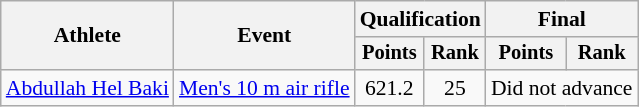<table class="wikitable" style="font-size:90%">
<tr>
<th rowspan="2">Athlete</th>
<th rowspan="2">Event</th>
<th colspan=2>Qualification</th>
<th colspan=2>Final</th>
</tr>
<tr style="font-size:95%">
<th>Points</th>
<th>Rank</th>
<th>Points</th>
<th>Rank</th>
</tr>
<tr align=center>
<td align=left><a href='#'>Abdullah Hel Baki</a></td>
<td align=left><a href='#'>Men's 10 m air rifle</a></td>
<td>621.2</td>
<td>25</td>
<td colspan=2>Did not advance</td>
</tr>
</table>
